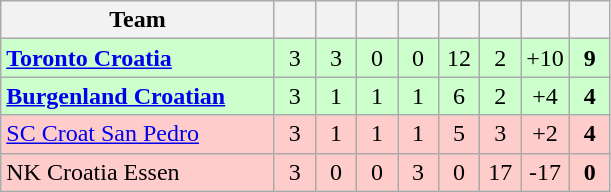<table class="wikitable" style="text-align:center;">
<tr>
<th width=175>Team</th>
<th width=20 abbr="Played"></th>
<th width=20 abbr="Won"></th>
<th width=20 abbr="Drawn"></th>
<th width=20 abbr="Lost"></th>
<th width=20 abbr="Goals for"></th>
<th width=20 abbr="Goals against"></th>
<th width=20 abbr="Goal difference"></th>
<th width=20 abbr="Points"></th>
</tr>
<tr bgcolor=#ccffcc>
<td align="left"><strong><a href='#'>Toronto Croatia</a></strong></td>
<td>3</td>
<td>3</td>
<td>0</td>
<td>0</td>
<td>12</td>
<td>2</td>
<td>+10</td>
<td><strong>9</strong></td>
</tr>
<tr bgcolor=#ccffcc>
<td align="left"><strong><a href='#'>Burgenland Croatian</a></strong></td>
<td>3</td>
<td>1</td>
<td>1</td>
<td>1</td>
<td>6</td>
<td>2</td>
<td>+4</td>
<td><strong>4</strong></td>
</tr>
<tr bgcolor=#ffcccc>
<td align="left"><a href='#'>SC Croat San Pedro</a></td>
<td>3</td>
<td>1</td>
<td>1</td>
<td>1</td>
<td>5</td>
<td>3</td>
<td>+2</td>
<td><strong>4</strong></td>
</tr>
<tr bgcolor=#ffcccc>
<td align="left">NK Croatia Essen</td>
<td>3</td>
<td>0</td>
<td>0</td>
<td>3</td>
<td>0</td>
<td>17</td>
<td>-17</td>
<td><strong>0</strong></td>
</tr>
</table>
